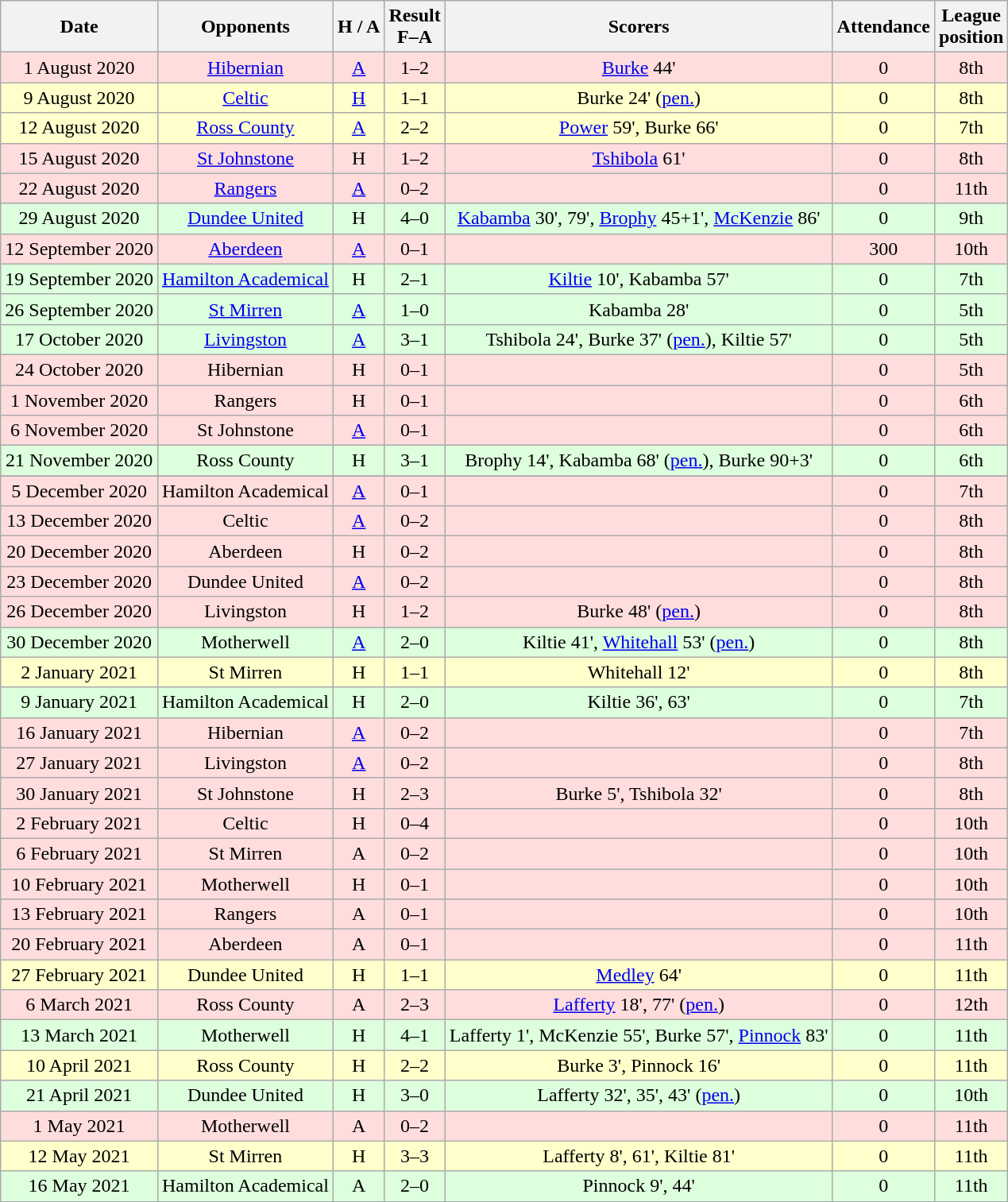<table class="wikitable" style="text-align:center">
<tr>
<th>Date</th>
<th>Opponents</th>
<th>H / A</th>
<th>Result<br>F–A</th>
<th>Scorers</th>
<th>Attendance</th>
<th>League<br>position</th>
</tr>
<tr bgcolor=#ffdddd>
<td>1 August 2020</td>
<td><a href='#'>Hibernian</a></td>
<td><a href='#'>A</a></td>
<td>1–2</td>
<td><a href='#'>Burke</a> 44'</td>
<td>0</td>
<td>8th</td>
</tr>
<tr bgcolor=#ffffcc>
<td>9 August 2020</td>
<td><a href='#'>Celtic</a></td>
<td><a href='#'>H</a></td>
<td>1–1</td>
<td>Burke 24' (<a href='#'>pen.</a>)</td>
<td>0</td>
<td>8th</td>
</tr>
<tr bgcolor=#ffffcc>
<td>12 August 2020</td>
<td><a href='#'>Ross County</a></td>
<td><a href='#'>A</a></td>
<td>2–2</td>
<td><a href='#'>Power</a> 59', Burke 66'</td>
<td>0</td>
<td>7th</td>
</tr>
<tr bgcolor=#ffdddd>
<td>15 August 2020</td>
<td><a href='#'>St Johnstone</a></td>
<td>H</td>
<td>1–2</td>
<td><a href='#'>Tshibola</a> 61'</td>
<td>0</td>
<td>8th</td>
</tr>
<tr bgcolor=#ffdddd>
<td>22 August 2020</td>
<td><a href='#'>Rangers</a></td>
<td><a href='#'>A</a></td>
<td>0–2</td>
<td></td>
<td>0</td>
<td>11th</td>
</tr>
<tr bgcolor=#ddffdd>
<td>29 August 2020</td>
<td><a href='#'>Dundee United</a></td>
<td>H</td>
<td>4–0</td>
<td><a href='#'>Kabamba</a> 30', 79', <a href='#'>Brophy</a> 45+1', <a href='#'>McKenzie</a> 86'</td>
<td>0</td>
<td>9th</td>
</tr>
<tr bgcolor=#ffdddd>
<td>12 September 2020</td>
<td><a href='#'>Aberdeen</a></td>
<td><a href='#'>A</a></td>
<td>0–1</td>
<td></td>
<td>300</td>
<td>10th</td>
</tr>
<tr bgcolor=#ddffdd>
<td>19 September 2020</td>
<td><a href='#'>Hamilton Academical</a></td>
<td>H</td>
<td>2–1</td>
<td><a href='#'>Kiltie</a> 10', Kabamba 57'</td>
<td>0</td>
<td>7th</td>
</tr>
<tr bgcolor=#ddffdd>
<td>26 September 2020</td>
<td><a href='#'>St Mirren</a></td>
<td><a href='#'>A</a></td>
<td>1–0</td>
<td>Kabamba 28'</td>
<td>0</td>
<td>5th</td>
</tr>
<tr bgcolor=#ddffdd>
<td>17 October 2020</td>
<td><a href='#'>Livingston</a></td>
<td><a href='#'>A</a></td>
<td>3–1</td>
<td>Tshibola 24', Burke 37' (<a href='#'>pen.</a>), Kiltie 57'</td>
<td>0</td>
<td>5th</td>
</tr>
<tr bgcolor=#ffdddd>
<td>24 October 2020</td>
<td>Hibernian</td>
<td>H</td>
<td>0–1</td>
<td></td>
<td>0</td>
<td>5th</td>
</tr>
<tr bgcolor=#ffdddd>
<td>1 November 2020</td>
<td>Rangers</td>
<td>H</td>
<td>0–1</td>
<td></td>
<td>0</td>
<td>6th</td>
</tr>
<tr bgcolor=#ffdddd>
<td>6 November 2020</td>
<td>St Johnstone</td>
<td><a href='#'>A</a></td>
<td>0–1</td>
<td></td>
<td>0</td>
<td>6th</td>
</tr>
<tr bgcolor=#ddffdd>
<td>21 November 2020</td>
<td>Ross County</td>
<td>H</td>
<td>3–1</td>
<td>Brophy 14', Kabamba 68' (<a href='#'>pen.</a>), Burke 90+3'</td>
<td>0</td>
<td>6th</td>
</tr>
<tr>
</tr>
<tr bgcolor=#ffdddd>
<td>5 December 2020</td>
<td>Hamilton Academical</td>
<td><a href='#'>A</a></td>
<td>0–1</td>
<td></td>
<td>0</td>
<td>7th</td>
</tr>
<tr bgcolor=#ffdddd>
<td>13 December 2020</td>
<td>Celtic</td>
<td><a href='#'>A</a></td>
<td>0–2</td>
<td></td>
<td>0</td>
<td>8th</td>
</tr>
<tr bgcolor=#ffdddd>
<td>20 December 2020</td>
<td>Aberdeen</td>
<td>H</td>
<td>0–2</td>
<td></td>
<td>0</td>
<td>8th</td>
</tr>
<tr bgcolor=#ffdddd>
<td>23 December 2020</td>
<td>Dundee United</td>
<td><a href='#'>A</a></td>
<td>0–2</td>
<td></td>
<td>0</td>
<td>8th</td>
</tr>
<tr bgcolor=#ffdddd>
<td>26 December 2020</td>
<td>Livingston</td>
<td>H</td>
<td>1–2</td>
<td>Burke 48' (<a href='#'>pen.</a>)</td>
<td>0</td>
<td>8th</td>
</tr>
<tr bgcolor=#ddffdd>
<td>30 December 2020</td>
<td>Motherwell</td>
<td><a href='#'>A</a></td>
<td>2–0</td>
<td>Kiltie 41', <a href='#'>Whitehall</a> 53' (<a href='#'>pen.</a>)</td>
<td>0</td>
<td>8th</td>
</tr>
<tr bgcolor=#ffffcc>
<td>2 January 2021</td>
<td>St Mirren</td>
<td>H</td>
<td>1–1</td>
<td>Whitehall 12'</td>
<td>0</td>
<td>8th</td>
</tr>
<tr bgcolor=#ddffdd>
<td>9 January 2021</td>
<td>Hamilton Academical</td>
<td>H</td>
<td>2–0</td>
<td>Kiltie 36', 63'</td>
<td>0</td>
<td>7th</td>
</tr>
<tr bgcolor=#ffdddd>
<td>16 January 2021</td>
<td>Hibernian</td>
<td><a href='#'>A</a></td>
<td>0–2</td>
<td></td>
<td>0</td>
<td>7th</td>
</tr>
<tr bgcolor=#ffdddd>
<td>27 January 2021</td>
<td>Livingston</td>
<td><a href='#'>A</a></td>
<td>0–2</td>
<td></td>
<td>0</td>
<td>8th</td>
</tr>
<tr bgcolor=#ffdddd>
<td>30 January 2021</td>
<td>St Johnstone</td>
<td>H</td>
<td>2–3</td>
<td>Burke 5', Tshibola 32'</td>
<td>0</td>
<td>8th</td>
</tr>
<tr bgcolor=#ffdddd>
<td>2 February 2021</td>
<td>Celtic</td>
<td>H</td>
<td>0–4</td>
<td></td>
<td>0</td>
<td>10th</td>
</tr>
<tr bgcolor=#ffdddd>
<td>6 February 2021</td>
<td>St Mirren</td>
<td>A</td>
<td>0–2</td>
<td></td>
<td>0</td>
<td>10th</td>
</tr>
<tr bgcolor=#ffdddd>
<td>10 February 2021</td>
<td>Motherwell </td>
<td>H</td>
<td>0–1</td>
<td></td>
<td>0</td>
<td>10th</td>
</tr>
<tr bgcolor=#ffdddd>
<td>13 February 2021</td>
<td>Rangers</td>
<td>A</td>
<td>0–1</td>
<td></td>
<td>0</td>
<td>10th</td>
</tr>
<tr bgcolor=#ffdddd>
<td>20 February 2021</td>
<td>Aberdeen</td>
<td>A</td>
<td>0–1</td>
<td></td>
<td>0</td>
<td>11th</td>
</tr>
<tr bgcolor=#ffffcc>
<td>27 February 2021</td>
<td>Dundee United</td>
<td>H</td>
<td>1–1</td>
<td><a href='#'>Medley</a> 64'</td>
<td>0</td>
<td>11th</td>
</tr>
<tr bgcolor=#ffdddd>
<td>6 March 2021</td>
<td>Ross County</td>
<td>A</td>
<td>2–3</td>
<td><a href='#'>Lafferty</a> 18', 77' (<a href='#'>pen.</a>)</td>
<td>0</td>
<td>12th</td>
</tr>
<tr bgcolor=#ddffdd>
<td>13 March 2021</td>
<td>Motherwell</td>
<td>H</td>
<td>4–1</td>
<td>Lafferty 1', McKenzie 55', Burke 57', <a href='#'>Pinnock</a> 83'</td>
<td>0</td>
<td>11th</td>
</tr>
<tr bgcolor=#ffffcc>
<td>10 April 2021</td>
<td>Ross County</td>
<td>H</td>
<td>2–2</td>
<td>Burke 3', Pinnock 16'</td>
<td>0</td>
<td>11th</td>
</tr>
<tr bgcolor=#ddffdd>
<td>21 April 2021</td>
<td>Dundee United</td>
<td>H</td>
<td>3–0</td>
<td>Lafferty 32', 35', 43' (<a href='#'>pen.</a>)</td>
<td>0</td>
<td>10th</td>
</tr>
<tr bgcolor=#ffdddd>
<td>1 May 2021</td>
<td>Motherwell</td>
<td>A</td>
<td>0–2</td>
<td></td>
<td>0</td>
<td>11th</td>
</tr>
<tr bgcolor=#ffffcc>
<td>12 May 2021</td>
<td>St Mirren</td>
<td>H</td>
<td>3–3</td>
<td>Lafferty 8', 61', Kiltie 81'</td>
<td>0</td>
<td>11th</td>
</tr>
<tr bgcolor=#ddffdd>
<td>16 May 2021</td>
<td>Hamilton Academical</td>
<td>A</td>
<td>2–0</td>
<td>Pinnock 9', 44'</td>
<td>0</td>
<td>11th</td>
</tr>
</table>
